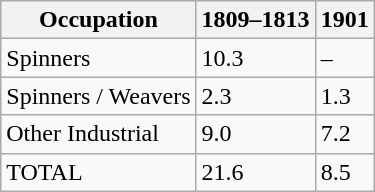<table class="wikitable">
<tr>
<th>Occupation</th>
<th>1809–1813</th>
<th>1901</th>
</tr>
<tr>
<td>Spinners</td>
<td>10.3</td>
<td>–</td>
</tr>
<tr>
<td>Spinners / Weavers</td>
<td>2.3</td>
<td>1.3</td>
</tr>
<tr>
<td>Other Industrial</td>
<td>9.0</td>
<td>7.2</td>
</tr>
<tr>
<td>TOTAL</td>
<td>21.6</td>
<td>8.5</td>
</tr>
</table>
